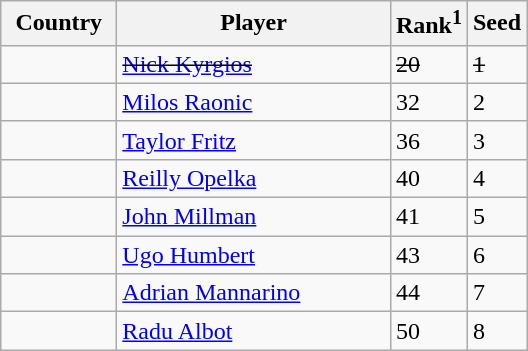<table class="sortable wikitable">
<tr>
<th width=70>Country</th>
<th width=175>Player</th>
<th>Rank<sup>1</sup></th>
<th>Seed</th>
</tr>
<tr>
<td><s></s></td>
<td><s><a href='#'>Nick Kyrgios</a></s></td>
<td><s>20</s></td>
<td><s>1</s></td>
</tr>
<tr>
<td></td>
<td><a href='#'>Milos Raonic</a></td>
<td>32</td>
<td>2</td>
</tr>
<tr>
<td></td>
<td><a href='#'>Taylor Fritz</a></td>
<td>36</td>
<td>3</td>
</tr>
<tr>
<td></td>
<td><a href='#'>Reilly Opelka</a></td>
<td>40</td>
<td>4</td>
</tr>
<tr>
<td></td>
<td><a href='#'>John Millman</a></td>
<td>41</td>
<td>5</td>
</tr>
<tr>
<td></td>
<td><a href='#'>Ugo Humbert</a></td>
<td>43</td>
<td>6</td>
</tr>
<tr>
<td></td>
<td><a href='#'>Adrian Mannarino</a></td>
<td>44</td>
<td>7</td>
</tr>
<tr>
<td></td>
<td><a href='#'>Radu Albot</a></td>
<td>50</td>
<td>8</td>
</tr>
</table>
